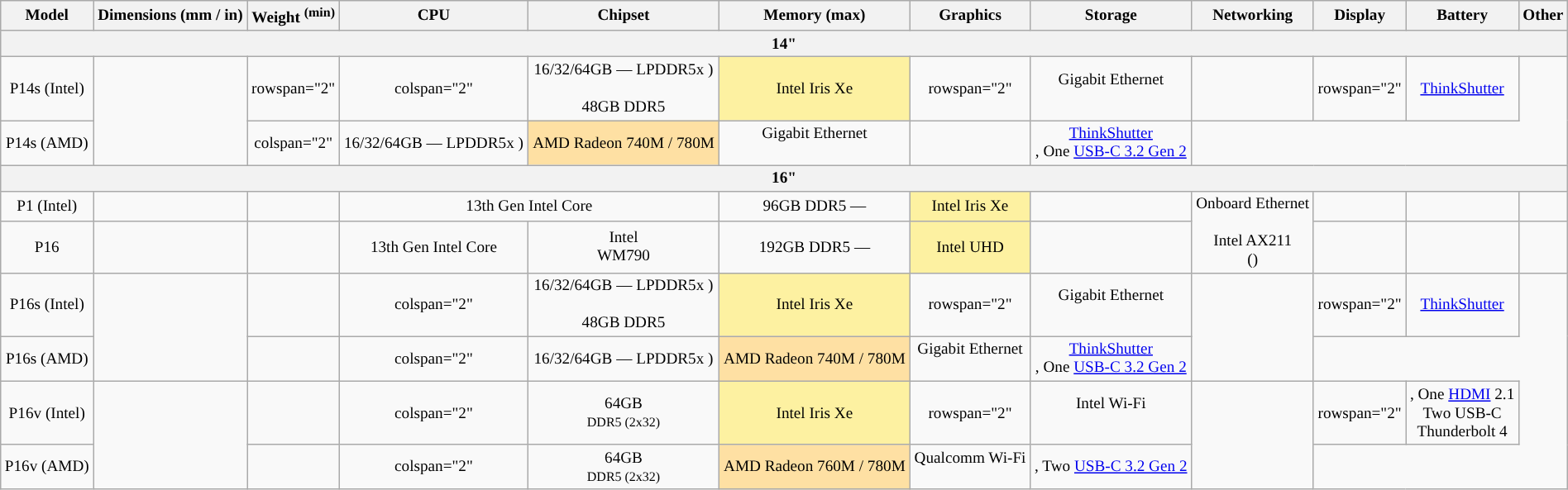<table class="wikitable" style="font-size: 80%; text-align: center; min-width: 100%;">
<tr>
<th>Model</th>
<th>Dimensions (mm / in)</th>
<th>Weight <sup>(min)</sup></th>
<th>CPU</th>
<th>Chipset</th>
<th>Memory (max)</th>
<th>Graphics</th>
<th>Storage</th>
<th>Networking</th>
<th>Display</th>
<th>Battery</th>
<th>Other</th>
</tr>
<tr>
<th colspan="12">14"</th>
</tr>
<tr>
<td>P14s  (Intel)</td>
<td rowspan="2"></td>
<td>rowspan="2" </td>
<td>colspan="2" </td>
<td style="background:">16/32/64GB — LPDDR5x ) <br><br>48GB DDR5  </td>
<td style="background:#fdf1a1;">Intel Iris Xe<br></td>
<td>rowspan="2" </td>
<td>Gigabit Ethernet<br> <br><small></small></td>
<td style="background:"> <br> 
 
 
 
 </td>
<td>rowspan="2" </td>
<td><a href='#'>ThinkShutter</a><br></td>
</tr>
<tr>
<td>P14s  (AMD)</td>
<td>colspan="2" </td>
<td style="background:">16/32/64GB — LPDDR5x )</td>
<td style="background:#fee0a3;">AMD Radeon 740M / 780M</td>
<td>Gigabit Ethernet<br><br><small></small></td>
<td style="background:"> <br> 
 
 
 </td>
<td><a href='#'>ThinkShutter</a><br>, One <a href='#'>USB-C 3.2 Gen 2</a> </td>
</tr>
<tr>
<th colspan="12">16"</th>
</tr>
<tr>
<td>P1  (Intel)</td>
<td></td>
<td></td>
<td colspan="2" style="background:">13th Gen Intel Core<br></td>
<td style="background:">96GB DDR5 — <br></td>
<td style="background:#fdf1a1;">Intel Iris Xe<br></td>
<td></td>
<td rowspan="2"> Onboard Ethernet<br><br>Intel  AX211<br> ()<br><small></small></td>
<td style="background:"> <br> 
 </td>
<td></td>
<td></td>
</tr>
<tr>
<td>P16 </td>
<td></td>
<td></td>
<td style="background:">13th Gen Intel Core<br></td>
<td>Intel<br>WM790</td>
<td style="background:">192GB DDR5 — <br></td>
<td style="background:#fdf1a1;">Intel UHD<br></td>
<td></td>
<td style="background:"> <br> 
 
 </td>
<td></td>
<td></td>
</tr>
<tr>
<td>P16s  (Intel)</td>
<td rowspan="2"></td>
<td></td>
<td>colspan="2" </td>
<td style="background:">16/32/64GB — LPDDR5x ) <br><br>48GB DDR5  </td>
<td style="background:#fdf1a1;">Intel Iris Xe<br></td>
<td>rowspan="2" </td>
<td>Gigabit Ethernet<br> <br><small></small></td>
<td rowspan="2" style="background:"> <br> 
 
 </td>
<td>rowspan="2" </td>
<td><a href='#'>ThinkShutter</a><br></td>
</tr>
<tr>
<td>P16s  (AMD)</td>
<td></td>
<td>colspan="2" </td>
<td style="background:">16/32/64GB — LPDDR5x )</td>
<td style="background:#fee0a3;">AMD Radeon 740M / 780M</td>
<td>Gigabit Ethernet<br><br><small></small></td>
<td><a href='#'>ThinkShutter</a><br>, One <a href='#'>USB-C 3.2 Gen 2</a> </td>
</tr>
<tr>
<td>P16v  (Intel)</td>
<td rowspan="2"></td>
<td></td>
<td>colspan="2" </td>
<td style="background:">64GB<br><small>DDR5 (2x32)</small> </td>
<td style="background:#fdf1a1;">Intel Iris Xe<br></td>
<td>rowspan="2" </td>
<td>Intel Wi-Fi<br><br><small></small></td>
<td rowspan="2" style="background:"> <br> 
 </td>
<td>rowspan="2" </td>
<td>, One <a href='#'>HDMI</a> 2.1<br>Two USB-C<br>Thunderbolt 4</td>
</tr>
<tr>
<td>P16v  (AMD)</td>
<td></td>
<td>colspan="2" </td>
<td style="background:">64GB<br><small>DDR5 (2x32)</small> </td>
<td style="background:#fee0a3;">AMD Radeon 760M / 780M<br></td>
<td>Qualcomm Wi-Fi<br><br><small></small></td>
<td>, Two <a href='#'>USB-C 3.2 Gen 2</a> </td>
</tr>
</table>
